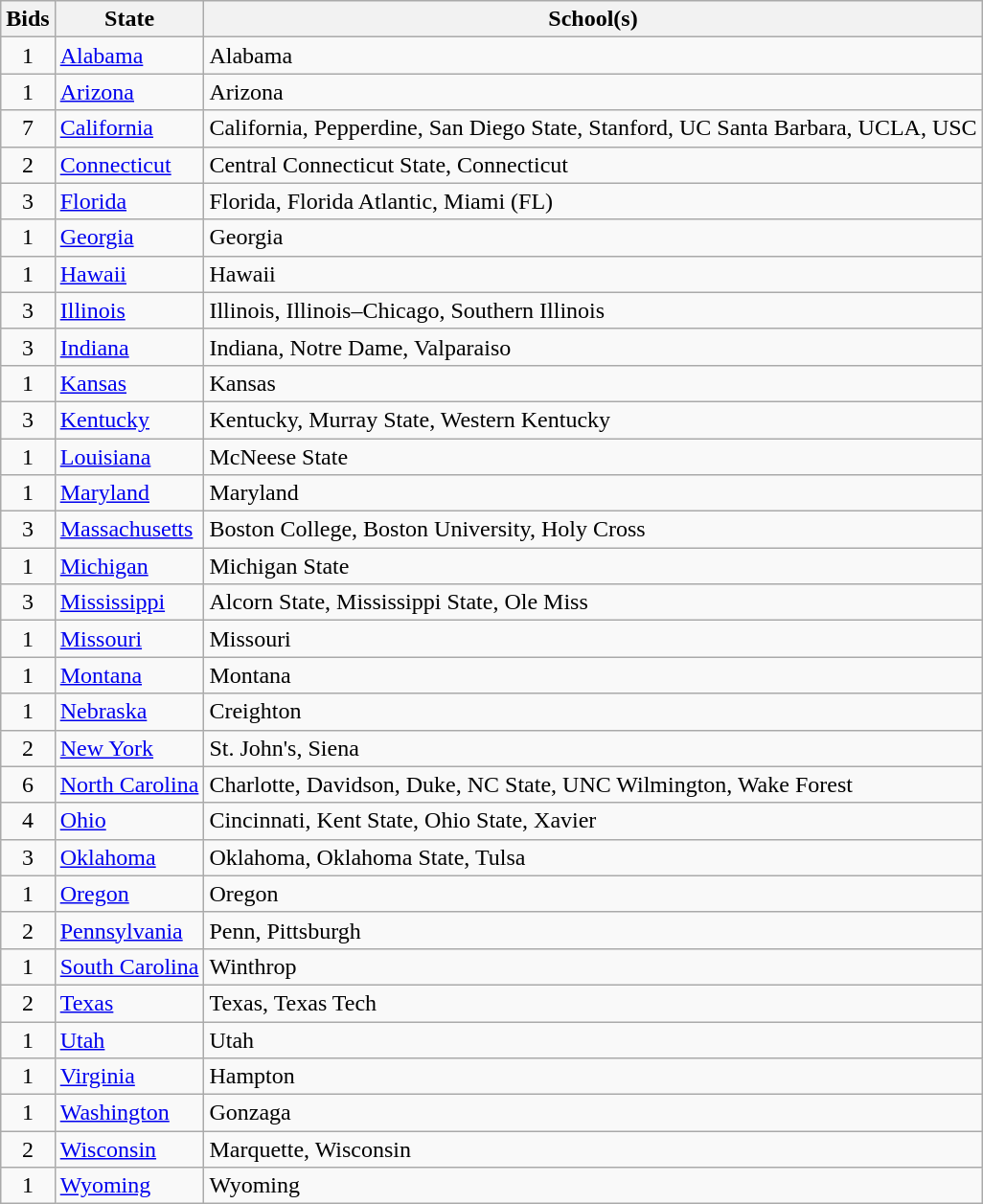<table class="wikitable sortable">
<tr>
<th>Bids</th>
<th>State</th>
<th>School(s)</th>
</tr>
<tr>
<td align="center">1</td>
<td><a href='#'>Alabama</a></td>
<td>Alabama</td>
</tr>
<tr>
<td align="center">1</td>
<td><a href='#'>Arizona</a></td>
<td>Arizona</td>
</tr>
<tr>
<td align="center">7</td>
<td><a href='#'>California</a></td>
<td>California, Pepperdine, San Diego State, Stanford, UC Santa Barbara, UCLA, USC</td>
</tr>
<tr>
<td align="center">2</td>
<td><a href='#'>Connecticut</a></td>
<td>Central Connecticut State, Connecticut</td>
</tr>
<tr>
<td align="center">3</td>
<td><a href='#'>Florida</a></td>
<td>Florida, Florida Atlantic, Miami (FL)</td>
</tr>
<tr>
<td align="center">1</td>
<td><a href='#'>Georgia</a></td>
<td>Georgia</td>
</tr>
<tr>
<td align="center">1</td>
<td><a href='#'>Hawaii</a></td>
<td>Hawaii</td>
</tr>
<tr>
<td align="center">3</td>
<td><a href='#'>Illinois</a></td>
<td>Illinois, Illinois–Chicago, Southern Illinois</td>
</tr>
<tr>
<td align="center">3</td>
<td><a href='#'>Indiana</a></td>
<td>Indiana, Notre Dame, Valparaiso</td>
</tr>
<tr>
<td align="center">1</td>
<td><a href='#'>Kansas</a></td>
<td>Kansas</td>
</tr>
<tr>
<td align="center">3</td>
<td><a href='#'>Kentucky</a></td>
<td>Kentucky, Murray State, Western Kentucky</td>
</tr>
<tr>
<td align="center">1</td>
<td><a href='#'>Louisiana</a></td>
<td>McNeese State</td>
</tr>
<tr>
<td align="center">1</td>
<td><a href='#'>Maryland</a></td>
<td>Maryland</td>
</tr>
<tr>
<td align="center">3</td>
<td><a href='#'>Massachusetts</a></td>
<td>Boston College, Boston University, Holy Cross</td>
</tr>
<tr>
<td align="center">1</td>
<td><a href='#'>Michigan</a></td>
<td>Michigan State</td>
</tr>
<tr>
<td align="center">3</td>
<td><a href='#'>Mississippi</a></td>
<td>Alcorn State, Mississippi State, Ole Miss</td>
</tr>
<tr>
<td align="center">1</td>
<td><a href='#'>Missouri</a></td>
<td>Missouri</td>
</tr>
<tr>
<td align="center">1</td>
<td><a href='#'>Montana</a></td>
<td>Montana</td>
</tr>
<tr>
<td align="center">1</td>
<td><a href='#'>Nebraska</a></td>
<td>Creighton</td>
</tr>
<tr>
<td align="center">2</td>
<td><a href='#'>New York</a></td>
<td>St. John's, Siena</td>
</tr>
<tr>
<td align="center">6</td>
<td><a href='#'>North Carolina</a></td>
<td>Charlotte, Davidson, Duke, NC State, UNC Wilmington, Wake Forest</td>
</tr>
<tr>
<td align="center">4</td>
<td><a href='#'>Ohio</a></td>
<td>Cincinnati, Kent State, Ohio State, Xavier</td>
</tr>
<tr>
<td align="center">3</td>
<td><a href='#'>Oklahoma</a></td>
<td>Oklahoma, Oklahoma State, Tulsa</td>
</tr>
<tr>
<td align="center">1</td>
<td><a href='#'>Oregon</a></td>
<td>Oregon</td>
</tr>
<tr>
<td align="center">2</td>
<td><a href='#'>Pennsylvania</a></td>
<td>Penn, Pittsburgh</td>
</tr>
<tr>
<td align="center">1</td>
<td><a href='#'>South Carolina</a></td>
<td>Winthrop</td>
</tr>
<tr>
<td align="center">2</td>
<td><a href='#'>Texas</a></td>
<td>Texas, Texas Tech</td>
</tr>
<tr>
<td align="center">1</td>
<td><a href='#'>Utah</a></td>
<td>Utah</td>
</tr>
<tr>
<td align="center">1</td>
<td><a href='#'>Virginia</a></td>
<td>Hampton</td>
</tr>
<tr>
<td align="center">1</td>
<td><a href='#'>Washington</a></td>
<td>Gonzaga</td>
</tr>
<tr>
<td align="center">2</td>
<td><a href='#'>Wisconsin</a></td>
<td>Marquette, Wisconsin</td>
</tr>
<tr>
<td align="center">1</td>
<td><a href='#'>Wyoming</a></td>
<td>Wyoming</td>
</tr>
</table>
